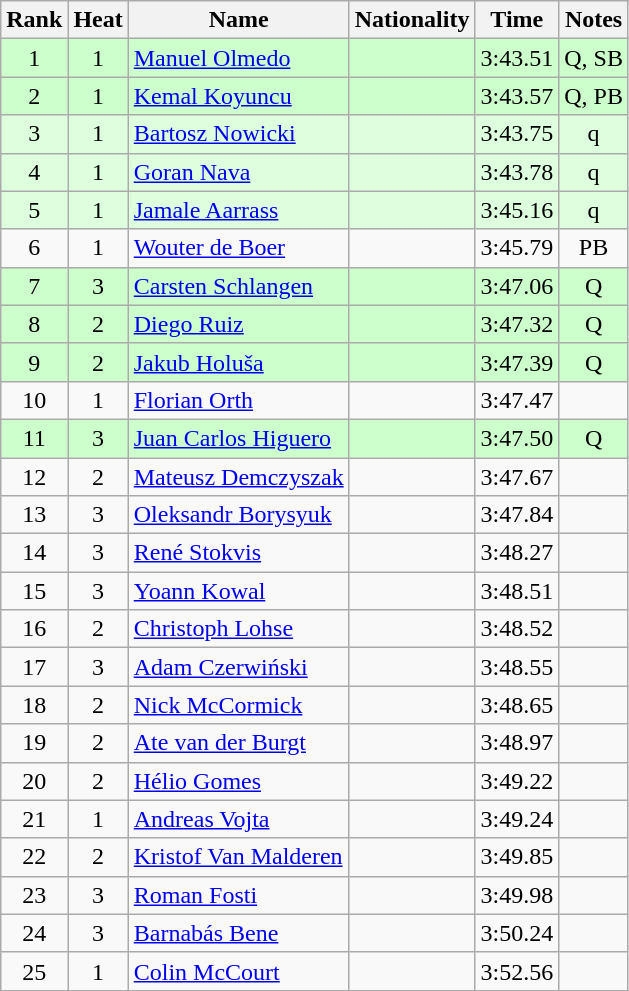<table class="wikitable sortable" style="text-align:center">
<tr>
<th>Rank</th>
<th>Heat</th>
<th>Name</th>
<th>Nationality</th>
<th>Time</th>
<th>Notes</th>
</tr>
<tr bgcolor=ccffcc>
<td>1</td>
<td>1</td>
<td align=left><a href='#'>Manuel Olmedo</a></td>
<td align=left></td>
<td>3:43.51</td>
<td>Q, SB</td>
</tr>
<tr bgcolor=ccffcc>
<td>2</td>
<td>1</td>
<td align=left><a href='#'>Kemal Koyuncu</a></td>
<td align=left></td>
<td>3:43.57</td>
<td>Q, PB</td>
</tr>
<tr bgcolor=ddffdd>
<td>3</td>
<td>1</td>
<td align=left><a href='#'>Bartosz Nowicki</a></td>
<td align=left></td>
<td>3:43.75</td>
<td>q</td>
</tr>
<tr bgcolor=ddffdd>
<td>4</td>
<td>1</td>
<td align=left><a href='#'>Goran Nava</a></td>
<td align=left></td>
<td>3:43.78</td>
<td>q</td>
</tr>
<tr bgcolor=ddffdd>
<td>5</td>
<td>1</td>
<td align=left><a href='#'>Jamale Aarrass</a></td>
<td align=left></td>
<td>3:45.16</td>
<td>q</td>
</tr>
<tr>
<td>6</td>
<td>1</td>
<td align=left><a href='#'>Wouter de Boer</a></td>
<td align=left></td>
<td>3:45.79</td>
<td>PB</td>
</tr>
<tr bgcolor=ccffcc>
<td>7</td>
<td>3</td>
<td align=left><a href='#'>Carsten Schlangen</a></td>
<td align=left></td>
<td>3:47.06</td>
<td>Q</td>
</tr>
<tr bgcolor=ccffcc>
<td>8</td>
<td>2</td>
<td align=left><a href='#'>Diego Ruiz</a></td>
<td align=left></td>
<td>3:47.32</td>
<td>Q</td>
</tr>
<tr bgcolor=ccffcc>
<td>9</td>
<td>2</td>
<td align=left><a href='#'>Jakub Holuša</a></td>
<td align=left></td>
<td>3:47.39</td>
<td>Q</td>
</tr>
<tr>
<td>10</td>
<td>1</td>
<td align=left><a href='#'>Florian Orth</a></td>
<td align=left></td>
<td>3:47.47</td>
<td></td>
</tr>
<tr bgcolor=ccffcc>
<td>11</td>
<td>3</td>
<td align=left><a href='#'>Juan Carlos Higuero</a></td>
<td align=left></td>
<td>3:47.50</td>
<td>Q</td>
</tr>
<tr>
<td>12</td>
<td>2</td>
<td align=left><a href='#'>Mateusz Demczyszak</a></td>
<td align=left></td>
<td>3:47.67</td>
<td></td>
</tr>
<tr>
<td>13</td>
<td>3</td>
<td align=left><a href='#'>Oleksandr Borysyuk</a></td>
<td align=left></td>
<td>3:47.84</td>
<td></td>
</tr>
<tr>
<td>14</td>
<td>3</td>
<td align=left><a href='#'>René Stokvis</a></td>
<td align=left></td>
<td>3:48.27</td>
<td></td>
</tr>
<tr>
<td>15</td>
<td>3</td>
<td align=left><a href='#'>Yoann Kowal</a></td>
<td align=left></td>
<td>3:48.51</td>
<td></td>
</tr>
<tr>
<td>16</td>
<td>2</td>
<td align=left><a href='#'>Christoph Lohse</a></td>
<td align=left></td>
<td>3:48.52</td>
<td></td>
</tr>
<tr>
<td>17</td>
<td>3</td>
<td align=left><a href='#'>Adam Czerwiński</a></td>
<td align=left></td>
<td>3:48.55</td>
<td></td>
</tr>
<tr>
<td>18</td>
<td>2</td>
<td align=left><a href='#'>Nick McCormick</a></td>
<td align=left></td>
<td>3:48.65</td>
<td></td>
</tr>
<tr>
<td>19</td>
<td>2</td>
<td align=left><a href='#'>Ate van der Burgt</a></td>
<td align=left></td>
<td>3:48.97</td>
<td></td>
</tr>
<tr>
<td>20</td>
<td>2</td>
<td align=left><a href='#'>Hélio Gomes</a></td>
<td align=left></td>
<td>3:49.22</td>
<td></td>
</tr>
<tr>
<td>21</td>
<td>1</td>
<td align=left><a href='#'>Andreas Vojta</a></td>
<td align=left></td>
<td>3:49.24</td>
<td></td>
</tr>
<tr>
<td>22</td>
<td>2</td>
<td align=left><a href='#'>Kristof Van Malderen</a></td>
<td align=left></td>
<td>3:49.85</td>
<td></td>
</tr>
<tr>
<td>23</td>
<td>3</td>
<td align=left><a href='#'>Roman Fosti</a></td>
<td align=left></td>
<td>3:49.98</td>
<td></td>
</tr>
<tr>
<td>24</td>
<td>3</td>
<td align=left><a href='#'>Barnabás Bene</a></td>
<td align=left></td>
<td>3:50.24</td>
<td></td>
</tr>
<tr>
<td>25</td>
<td>1</td>
<td align=left><a href='#'>Colin McCourt</a></td>
<td align=left></td>
<td>3:52.56</td>
<td></td>
</tr>
</table>
